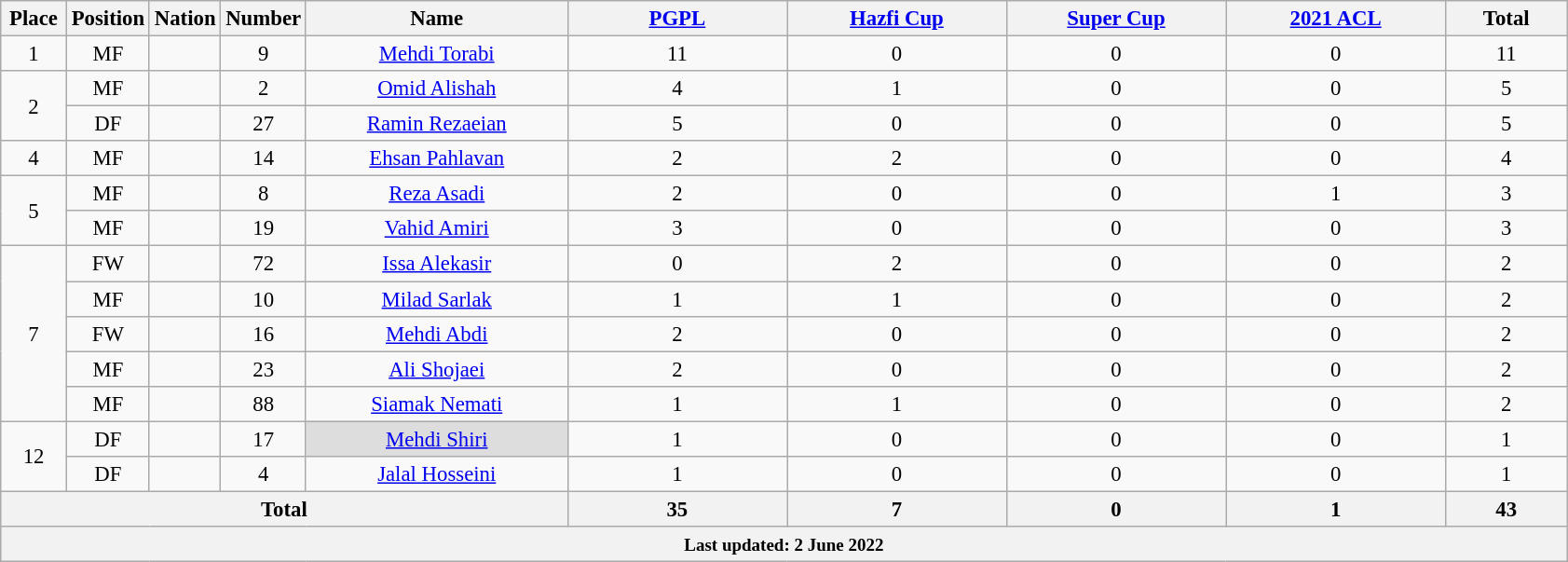<table class="wikitable" style="font-size: 95%; text-align: center;">
<tr>
<th width=40>Place</th>
<th width=40>Position</th>
<th width=40>Nation</th>
<th width=40>Number</th>
<th width=180>Name</th>
<th width=150><a href='#'>PGPL</a></th>
<th width=150><a href='#'>Hazfi Cup</a></th>
<th width=150><a href='#'>Super Cup</a></th>
<th width=150><a href='#'>2021 ACL</a></th>
<th width=80>Total</th>
</tr>
<tr>
<td>1</td>
<td>MF</td>
<td></td>
<td>9</td>
<td><a href='#'>Mehdi Torabi</a></td>
<td>11</td>
<td>0</td>
<td>0</td>
<td>0</td>
<td>11</td>
</tr>
<tr>
<td rowspan="2">2</td>
<td>MF</td>
<td></td>
<td>2</td>
<td><a href='#'>Omid Alishah</a></td>
<td>4</td>
<td>1</td>
<td>0</td>
<td>0</td>
<td>5</td>
</tr>
<tr>
<td>DF</td>
<td></td>
<td>27</td>
<td><a href='#'>Ramin Rezaeian</a></td>
<td>5</td>
<td>0</td>
<td>0</td>
<td>0</td>
<td>5</td>
</tr>
<tr>
<td>4</td>
<td>MF</td>
<td></td>
<td>14</td>
<td><a href='#'>Ehsan Pahlavan</a></td>
<td>2</td>
<td>2</td>
<td>0</td>
<td>0</td>
<td>4</td>
</tr>
<tr>
<td rowspan="2">5</td>
<td>MF</td>
<td></td>
<td>8</td>
<td><a href='#'>Reza Asadi</a></td>
<td>2</td>
<td>0</td>
<td>0</td>
<td>1</td>
<td>3</td>
</tr>
<tr>
<td>MF</td>
<td></td>
<td>19</td>
<td><a href='#'>Vahid Amiri</a></td>
<td>3</td>
<td>0</td>
<td>0</td>
<td>0</td>
<td>3</td>
</tr>
<tr>
<td rowspan="5">7</td>
<td>FW</td>
<td></td>
<td>72</td>
<td><a href='#'>Issa Alekasir</a></td>
<td>0</td>
<td>2</td>
<td>0</td>
<td>0</td>
<td>2</td>
</tr>
<tr>
<td>MF</td>
<td></td>
<td>10</td>
<td><a href='#'>Milad Sarlak</a></td>
<td>1</td>
<td>1</td>
<td>0</td>
<td>0</td>
<td>2</td>
</tr>
<tr>
<td>FW</td>
<td></td>
<td>16</td>
<td><a href='#'>Mehdi Abdi</a></td>
<td>2</td>
<td>0</td>
<td>0</td>
<td>0</td>
<td>2</td>
</tr>
<tr>
<td>MF</td>
<td></td>
<td>23</td>
<td><a href='#'>Ali Shojaei</a></td>
<td>2</td>
<td>0</td>
<td>0</td>
<td>0</td>
<td>2</td>
</tr>
<tr>
<td>MF</td>
<td></td>
<td>88</td>
<td><a href='#'>Siamak Nemati</a></td>
<td>1</td>
<td>1</td>
<td>0</td>
<td>0</td>
<td>2</td>
</tr>
<tr>
<td rowspan="2">12</td>
<td>DF</td>
<td></td>
<td>17</td>
<td style="background:#ddd;"><a href='#'>Mehdi Shiri</a></td>
<td>1</td>
<td>0</td>
<td>0</td>
<td>0</td>
<td>1</td>
</tr>
<tr>
<td>DF</td>
<td></td>
<td>4</td>
<td><a href='#'>Jalal Hosseini</a></td>
<td>1</td>
<td>0</td>
<td>0</td>
<td>0</td>
<td>1</td>
</tr>
<tr>
<th colspan="5">Total</th>
<th>35</th>
<th>7</th>
<th>0</th>
<th>1</th>
<th><strong>43</strong></th>
</tr>
<tr style="text-align:left; background:#dcdcdc;">
<th colspan="22"><small>Last updated: 2 June 2022</small></th>
</tr>
</table>
